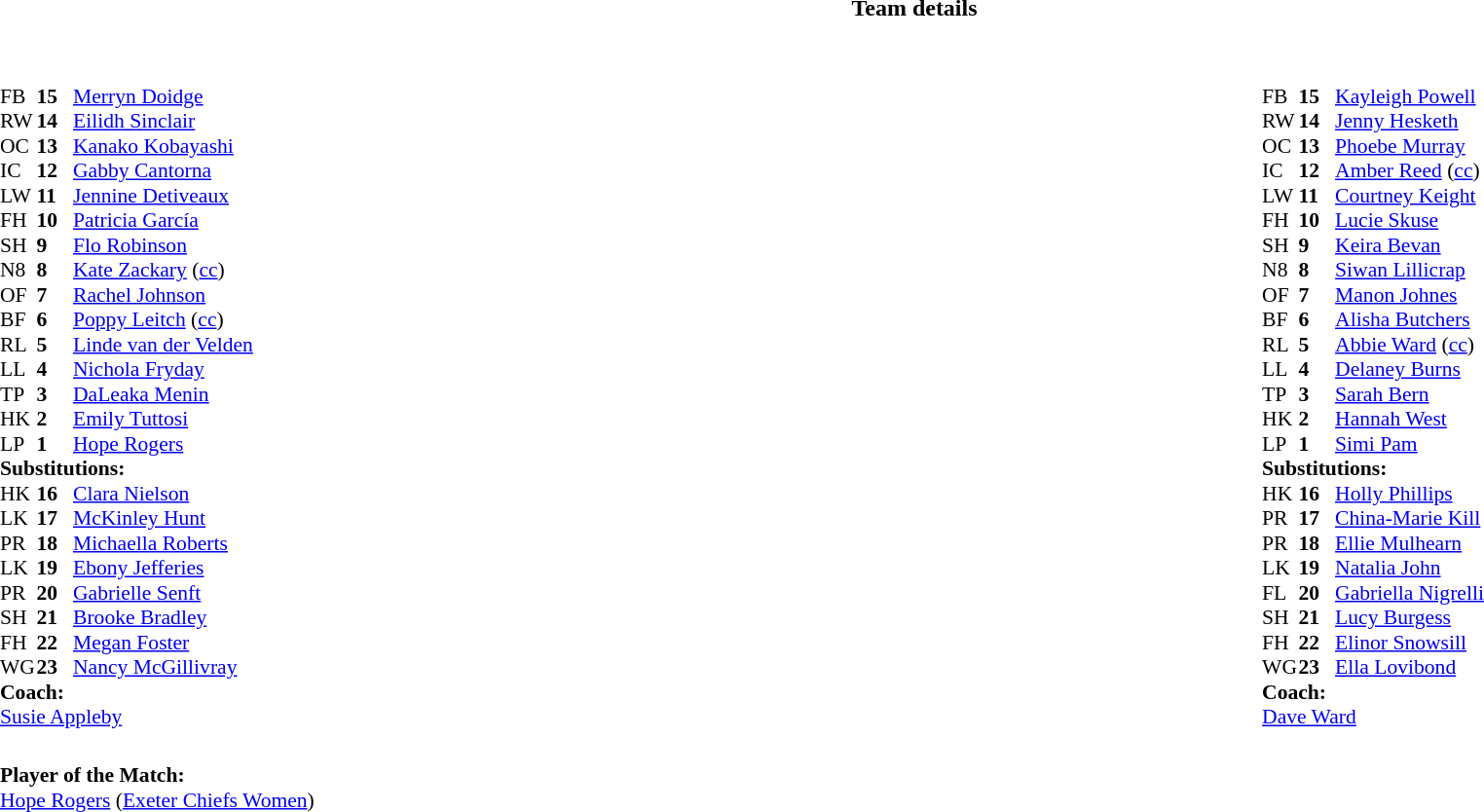<table border="0" style="width:100%;" class="collapsible collapsed">
<tr>
<th>Team details</th>
</tr>
<tr>
<td><br><table width="100%">
<tr>
<td valign="top" width="50%"><br><table style="font-size: 90%" cellspacing="0" cellpadding="0">
<tr>
<th width="25"></th>
<th width="25"></th>
</tr>
<tr>
<td>FB</td>
<td><strong>15</strong></td>
<td> <a href='#'>Merryn Doidge</a></td>
</tr>
<tr>
<td>RW</td>
<td><strong>14</strong></td>
<td> <a href='#'>Eilidh Sinclair</a></td>
</tr>
<tr>
<td>OC</td>
<td><strong>13</strong></td>
<td> <a href='#'>Kanako Kobayashi</a></td>
</tr>
<tr>
<td>IC</td>
<td><strong>12</strong></td>
<td> <a href='#'>Gabby Cantorna</a></td>
</tr>
<tr>
<td>LW</td>
<td><strong>11</strong></td>
<td> <a href='#'>Jennine Detiveaux</a></td>
</tr>
<tr>
<td>FH</td>
<td><strong>10</strong></td>
<td> <a href='#'>Patricia García</a></td>
<td></td>
<td></td>
</tr>
<tr>
<td>SH</td>
<td><strong>9</strong></td>
<td> <a href='#'>Flo Robinson</a></td>
</tr>
<tr>
<td>N8</td>
<td><strong>8</strong></td>
<td> <a href='#'>Kate Zackary</a> (<a href='#'>cc</a>)</td>
</tr>
<tr>
<td>OF</td>
<td><strong>7</strong></td>
<td> <a href='#'>Rachel Johnson</a></td>
</tr>
<tr>
<td>BF</td>
<td><strong>6</strong></td>
<td> <a href='#'>Poppy Leitch</a> (<a href='#'>cc</a>)</td>
</tr>
<tr>
<td>RL</td>
<td><strong>5</strong></td>
<td> <a href='#'>Linde van der Velden</a></td>
<td></td>
<td></td>
</tr>
<tr>
<td>LL</td>
<td><strong>4</strong></td>
<td> <a href='#'>Nichola Fryday</a></td>
<td></td>
<td></td>
</tr>
<tr>
<td>TP</td>
<td><strong>3</strong></td>
<td> <a href='#'>DaLeaka Menin</a></td>
</tr>
<tr>
<td>HK</td>
<td><strong>2</strong></td>
<td> <a href='#'>Emily Tuttosi</a></td>
</tr>
<tr>
<td>LP</td>
<td><strong>1</strong></td>
<td> <a href='#'>Hope Rogers</a></td>
<td></td>
<td></td>
</tr>
<tr>
<td colspan=3><strong>Substitutions:</strong></td>
</tr>
<tr>
<td>HK</td>
<td><strong>16</strong></td>
<td> <a href='#'>Clara Nielson</a></td>
</tr>
<tr>
<td>LK</td>
<td><strong>17</strong></td>
<td> <a href='#'>McKinley Hunt</a></td>
<td></td>
<td></td>
</tr>
<tr>
<td>PR</td>
<td><strong>18</strong></td>
<td> <a href='#'>Michaella Roberts</a></td>
</tr>
<tr>
<td>LK</td>
<td><strong>19</strong></td>
<td> <a href='#'>Ebony Jefferies</a></td>
<td></td>
<td></td>
</tr>
<tr>
<td>PR</td>
<td><strong>20</strong></td>
<td> <a href='#'>Gabrielle Senft</a></td>
<td></td>
<td></td>
</tr>
<tr>
<td>SH</td>
<td><strong>21</strong></td>
<td> <a href='#'>Brooke Bradley</a></td>
</tr>
<tr>
<td>FH</td>
<td><strong>22</strong></td>
<td> <a href='#'>Megan Foster</a></td>
<td></td>
<td></td>
</tr>
<tr>
<td>WG</td>
<td><strong>23</strong></td>
<td> <a href='#'>Nancy McGillivray</a></td>
</tr>
<tr>
<td colspan=3><strong>Coach:</strong></td>
</tr>
<tr>
<td colspan="4"> <a href='#'>Susie Appleby</a></td>
</tr>
<tr>
</tr>
</table>
</td>
<td style="vertical-align:top; width:50%"><br><table style="font-size: 90%" cellspacing="0" cellpadding="0"  align="center">
<tr>
<th width="25"></th>
<th width="25"></th>
</tr>
<tr>
<td>FB</td>
<td><strong>15</strong></td>
<td> <a href='#'>Kayleigh Powell</a></td>
</tr>
<tr>
<td>RW</td>
<td><strong>14</strong></td>
<td> <a href='#'>Jenny Hesketh</a></td>
</tr>
<tr>
<td>OC</td>
<td><strong>13</strong></td>
<td> <a href='#'>Phoebe Murray</a></td>
</tr>
<tr>
<td>IC</td>
<td><strong>12</strong></td>
<td> <a href='#'>Amber Reed</a> (<a href='#'>cc</a>)</td>
</tr>
<tr>
<td>LW</td>
<td><strong>11</strong></td>
<td> <a href='#'>Courtney Keight</a></td>
</tr>
<tr>
<td>FH</td>
<td><strong>10</strong></td>
<td> <a href='#'>Lucie Skuse</a></td>
<td></td>
<td></td>
</tr>
<tr>
<td>SH</td>
<td><strong>9</strong></td>
<td> <a href='#'>Keira Bevan</a></td>
<td></td>
<td></td>
</tr>
<tr>
<td>N8</td>
<td><strong>8</strong></td>
<td> <a href='#'>Siwan Lillicrap</a></td>
<td></td>
<td></td>
</tr>
<tr>
<td>OF</td>
<td><strong>7</strong></td>
<td> <a href='#'>Manon Johnes</a></td>
</tr>
<tr>
<td>BF</td>
<td><strong>6</strong></td>
<td> <a href='#'>Alisha Butchers</a></td>
</tr>
<tr>
<td>RL</td>
<td><strong>5</strong></td>
<td> <a href='#'>Abbie Ward</a> (<a href='#'>cc</a>)</td>
</tr>
<tr>
<td>LL</td>
<td><strong>4</strong></td>
<td> <a href='#'>Delaney Burns</a></td>
<td></td>
<td></td>
</tr>
<tr>
<td>TP</td>
<td><strong>3</strong></td>
<td> <a href='#'>Sarah Bern</a></td>
</tr>
<tr>
<td>HK</td>
<td><strong>2</strong></td>
<td> <a href='#'>Hannah West</a></td>
</tr>
<tr>
<td>LP</td>
<td><strong>1</strong></td>
<td> <a href='#'>Simi Pam</a></td>
<td></td>
<td></td>
</tr>
<tr>
<td colspan=3><strong>Substitutions:</strong></td>
</tr>
<tr>
<td>HK</td>
<td><strong>16</strong></td>
<td> <a href='#'>Holly Phillips</a></td>
</tr>
<tr>
<td>PR</td>
<td><strong>17</strong></td>
<td> <a href='#'>China-Marie Kill</a></td>
<td></td>
<td></td>
</tr>
<tr>
<td>PR</td>
<td><strong>18</strong></td>
<td> <a href='#'>Ellie Mulhearn</a></td>
<td></td>
<td></td>
</tr>
<tr>
<td>LK</td>
<td><strong>19</strong></td>
<td> <a href='#'>Natalia John</a></td>
<td></td>
<td></td>
</tr>
<tr>
<td>FL</td>
<td><strong>20</strong></td>
<td> <a href='#'>Gabriella Nigrelli</a></td>
</tr>
<tr>
<td>SH</td>
<td><strong>21</strong></td>
<td> <a href='#'>Lucy Burgess</a></td>
<td></td>
<td></td>
</tr>
<tr>
<td>FH</td>
<td><strong>22</strong></td>
<td> <a href='#'>Elinor Snowsill</a></td>
<td></td>
<td></td>
</tr>
<tr>
<td>WG</td>
<td><strong>23</strong></td>
<td> <a href='#'>Ella Lovibond</a></td>
</tr>
<tr>
<td colspan=3><strong>Coach:</strong></td>
</tr>
<tr>
<td colspan="4"> <a href='#'>Dave Ward</a></td>
</tr>
</table>
</td>
</tr>
</table>
<table width=100% style="font-size: 90%">
<tr>
<td><br><strong>Player of the Match:</strong>
<br> <a href='#'>Hope Rogers</a> (<a href='#'>Exeter Chiefs Women</a>)</td>
</tr>
</table>
</td>
</tr>
</table>
